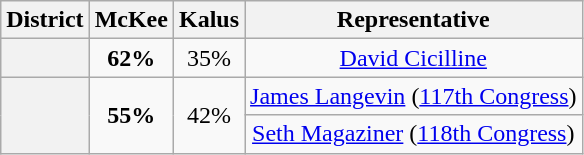<table class=wikitable>
<tr>
<th>District</th>
<th>McKee</th>
<th>Kalus</th>
<th>Representative</th>
</tr>
<tr align=center>
<th></th>
<td><strong>62%</strong></td>
<td>35%</td>
<td><a href='#'>David Cicilline</a></td>
</tr>
<tr align=center>
<th rowspan=2 ></th>
<td rowspan=2><strong>55%</strong></td>
<td rowspan=2>42%</td>
<td><a href='#'>James Langevin</a> (<a href='#'>117th Congress</a>)</td>
</tr>
<tr align=center>
<td><a href='#'>Seth Magaziner</a> (<a href='#'>118th Congress</a>)</td>
</tr>
</table>
